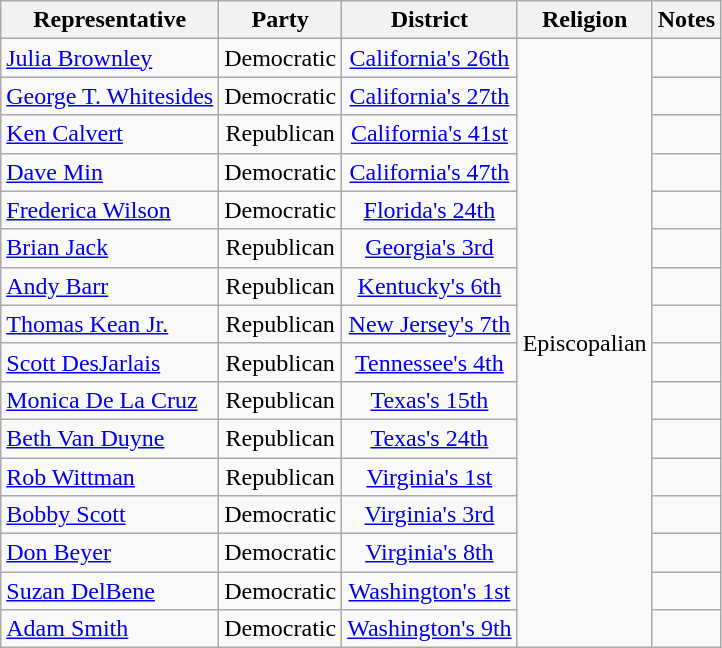<table class="wikitable sortable" style="text-align:center">
<tr>
<th>Representative</th>
<th>Party</th>
<th>District</th>
<th>Religion</th>
<th>Notes</th>
</tr>
<tr>
<td align=left nowrap> <a href='#'>Julia Brownley</a></td>
<td>Democratic</td>
<td><a href='#'>California's 26th</a></td>
<td rowspan="16">Episcopalian</td>
<td></td>
</tr>
<tr>
<td align=left nowrap> <a href='#'>George T. Whitesides</a></td>
<td>Democratic</td>
<td><a href='#'>California's 27th</a></td>
<td></td>
</tr>
<tr>
<td align=left nowrap> <a href='#'>Ken Calvert</a></td>
<td>Republican</td>
<td><a href='#'>California's 41st</a></td>
<td></td>
</tr>
<tr>
<td align=left nowrap> <a href='#'>Dave Min</a></td>
<td>Democratic</td>
<td><a href='#'>California's 47th</a></td>
<td></td>
</tr>
<tr>
<td align=left nowrap> <a href='#'>Frederica Wilson</a></td>
<td>Democratic</td>
<td><a href='#'>Florida's 24th</a></td>
<td></td>
</tr>
<tr>
<td align=left nowrap> <a href='#'>Brian Jack</a></td>
<td>Republican</td>
<td><a href='#'>Georgia's 3rd</a></td>
<td></td>
</tr>
<tr>
<td align=left nowrap> <a href='#'>Andy Barr</a></td>
<td>Republican</td>
<td><a href='#'>Kentucky's 6th</a></td>
<td></td>
</tr>
<tr>
<td align=left nowrap> <a href='#'>Thomas Kean Jr.</a></td>
<td>Republican</td>
<td><a href='#'>New Jersey's 7th</a></td>
<td></td>
</tr>
<tr>
<td align=left nowrap> <a href='#'>Scott DesJarlais</a></td>
<td>Republican</td>
<td><a href='#'>Tennessee's 4th</a></td>
<td></td>
</tr>
<tr>
<td align=left nowrap> <a href='#'>Monica De La Cruz</a></td>
<td>Republican</td>
<td><a href='#'>Texas's 15th</a></td>
<td></td>
</tr>
<tr>
<td align=left nowrap> <a href='#'>Beth Van Duyne</a></td>
<td>Republican</td>
<td><a href='#'>Texas's 24th</a></td>
<td></td>
</tr>
<tr>
<td align=left nowrap> <a href='#'>Rob Wittman</a></td>
<td>Republican</td>
<td><a href='#'>Virginia's 1st</a></td>
<td></td>
</tr>
<tr>
<td align=left nowrap> <a href='#'>Bobby Scott</a></td>
<td>Democratic</td>
<td><a href='#'>Virginia's 3rd</a></td>
<td></td>
</tr>
<tr>
<td align=left nowrap> <a href='#'>Don Beyer</a></td>
<td>Democratic</td>
<td><a href='#'>Virginia's 8th</a></td>
<td></td>
</tr>
<tr>
<td align=left nowrap> <a href='#'>Suzan DelBene</a></td>
<td>Democratic</td>
<td><a href='#'>Washington's 1st</a></td>
<td></td>
</tr>
<tr>
<td align=left nowrap> <a href='#'>Adam Smith</a></td>
<td>Democratic</td>
<td><a href='#'>Washington's 9th</a></td>
<td></td>
</tr>
</table>
